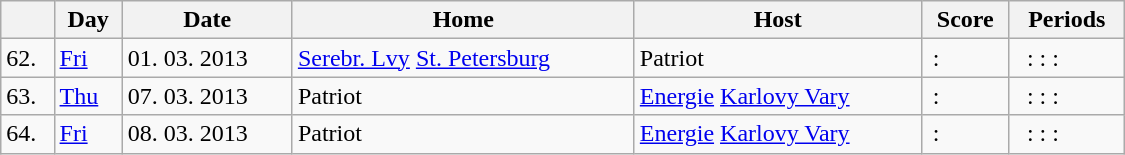<table class="wikitable" width="750" style="font-size:100%;">
<tr>
<th></th>
<th>Day</th>
<th>Date</th>
<th>Home</th>
<th>Host</th>
<th>Score</th>
<th>Periods</th>
</tr>
<tr>
<td>62.</td>
<td><a href='#'>Fri</a></td>
<td>01. 03. 2013</td>
<td> <a href='#'>Serebr. Lvy</a> <a href='#'>St. Petersburg</a></td>
<td> Patriot</td>
<td> :</td>
<td>  :  :  :</td>
</tr>
<tr>
<td>63.</td>
<td><a href='#'>Thu</a></td>
<td>07. 03. 2013</td>
<td> Patriot</td>
<td> <a href='#'>Energie</a> <a href='#'>Karlovy Vary</a></td>
<td> :</td>
<td>  :  :  :</td>
</tr>
<tr>
<td>64.</td>
<td><a href='#'>Fri</a></td>
<td>08. 03. 2013</td>
<td> Patriot</td>
<td> <a href='#'>Energie</a> <a href='#'>Karlovy Vary</a></td>
<td> :</td>
<td>  :  :  :</td>
</tr>
</table>
